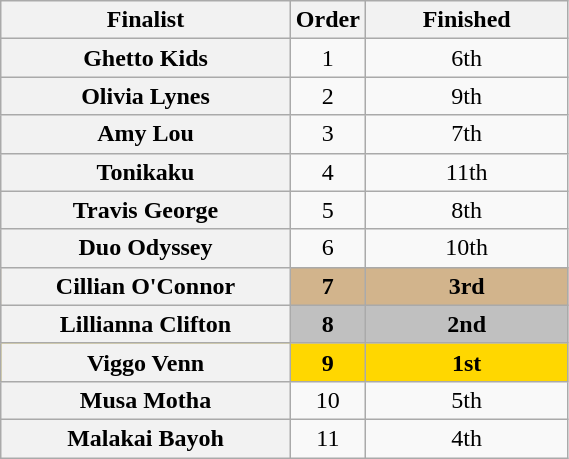<table class="wikitable sortable plainrowheaders" style="text-align:center; width:30%;">
<tr>
<th class="unsortable" style="width:15em;">Finalist</th>
<th data-sort-type="number" style="width:1em;">Order</th>
<th data-sort-type="number" style="width:10em;">Finished</th>
</tr>
<tr>
<th scope="row">Ghetto Kids</th>
<td>1</td>
<td>6th</td>
</tr>
<tr>
<th scope="row">Olivia Lynes</th>
<td>2</td>
<td>9th</td>
</tr>
<tr>
<th scope="row">Amy Lou</th>
<td>3</td>
<td>7th</td>
</tr>
<tr>
<th scope="row">Tonikaku</th>
<td>4</td>
<td>11th</td>
</tr>
<tr>
<th scope="row">Travis George</th>
<td>5</td>
<td>8th</td>
</tr>
<tr>
<th scope="row">Duo Odyssey</th>
<td>6</td>
<td>10th</td>
</tr>
<tr bgcolor=tan>
<th scope="row"><strong>Cillian O'Connor</strong></th>
<td><strong>7</strong></td>
<td><strong>3rd</strong></td>
</tr>
<tr bgcolor=silver>
<th scope="row"><strong>Lillianna Clifton</strong></th>
<td><strong>8</strong></td>
<td><strong>2nd</strong></td>
</tr>
<tr bgcolor=gold>
<th scope="row"><strong>Viggo Venn</strong></th>
<td><strong>9</strong></td>
<td><strong>1st</strong></td>
</tr>
<tr>
<th scope="row">Musa Motha</th>
<td>10</td>
<td>5th</td>
</tr>
<tr>
<th scope="row">Malakai Bayoh</th>
<td>11</td>
<td>4th</td>
</tr>
</table>
